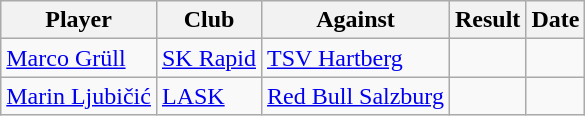<table class="wikitable sortable">
<tr>
<th>Player</th>
<th>Club</th>
<th>Against</th>
<th style="text-align:center">Result</th>
<th>Date</th>
</tr>
<tr>
<td> <a href='#'>Marco Grüll</a></td>
<td><a href='#'>SK Rapid</a></td>
<td><a href='#'>TSV Hartberg</a></td>
<td style="text-align:center"></td>
<td></td>
</tr>
<tr>
<td> <a href='#'>Marin Ljubičić</a></td>
<td><a href='#'>LASK</a></td>
<td><a href='#'>Red Bull Salzburg</a></td>
<td style="text-align:center"></td>
<td></td>
</tr>
</table>
